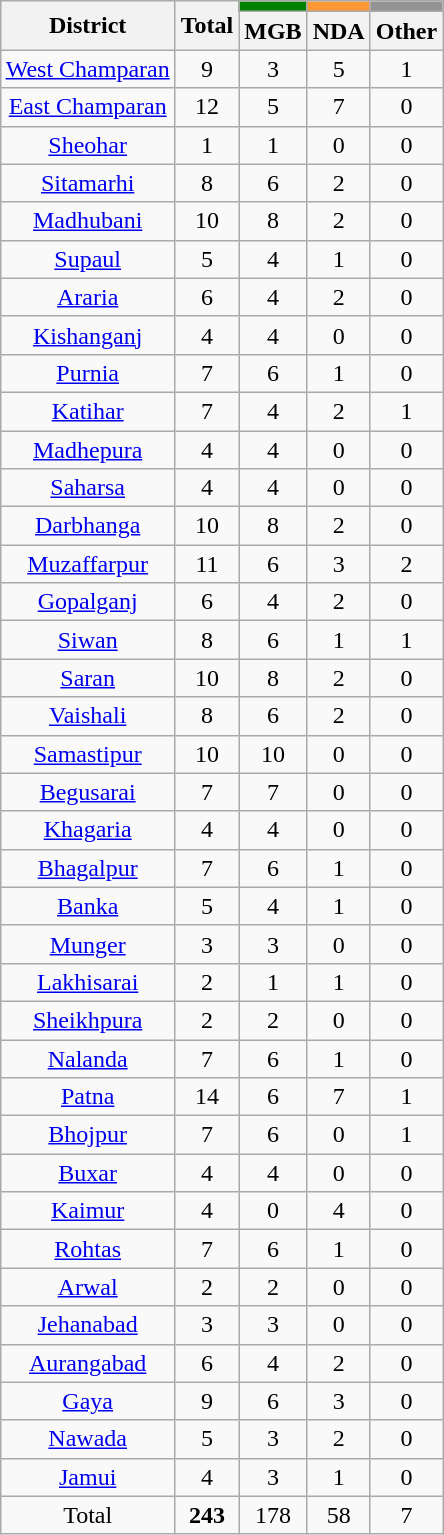<table class="wikitable sortable" style="margin-left:.6em;text-align: center;">
<tr>
<th rowspan="2">District</th>
<th rowspan="2">Total</th>
<th style="background:#008000;"></th>
<th style="background:#FF9933;"></th>
<th style="background:#939393;"></th>
</tr>
<tr>
<th>MGB</th>
<th>NDA</th>
<th>Other</th>
</tr>
<tr>
<td><a href='#'>West Champaran</a></td>
<td>9</td>
<td>3</td>
<td>5</td>
<td>1</td>
</tr>
<tr>
<td><a href='#'>East Champaran</a></td>
<td>12</td>
<td>5</td>
<td>7</td>
<td>0</td>
</tr>
<tr>
<td><a href='#'>Sheohar</a></td>
<td>1</td>
<td>1</td>
<td>0</td>
<td>0</td>
</tr>
<tr>
<td><a href='#'>Sitamarhi</a></td>
<td>8</td>
<td>6</td>
<td>2</td>
<td>0</td>
</tr>
<tr>
<td><a href='#'>Madhubani</a></td>
<td>10</td>
<td>8</td>
<td>2</td>
<td>0</td>
</tr>
<tr>
<td><a href='#'>Supaul</a></td>
<td>5</td>
<td>4</td>
<td>1</td>
<td>0</td>
</tr>
<tr>
<td><a href='#'>Araria</a></td>
<td>6</td>
<td>4</td>
<td>2</td>
<td>0</td>
</tr>
<tr>
<td><a href='#'>Kishanganj</a></td>
<td>4</td>
<td>4</td>
<td>0</td>
<td>0</td>
</tr>
<tr>
<td><a href='#'>Purnia</a></td>
<td>7</td>
<td>6</td>
<td>1</td>
<td>0</td>
</tr>
<tr>
<td><a href='#'>Katihar</a></td>
<td>7</td>
<td>4</td>
<td>2</td>
<td>1</td>
</tr>
<tr>
<td><a href='#'>Madhepura</a></td>
<td>4</td>
<td>4</td>
<td>0</td>
<td>0</td>
</tr>
<tr>
<td><a href='#'>Saharsa</a></td>
<td>4</td>
<td>4</td>
<td>0</td>
<td>0</td>
</tr>
<tr>
<td><a href='#'>Darbhanga</a></td>
<td>10</td>
<td>8</td>
<td>2</td>
<td>0</td>
</tr>
<tr>
<td><a href='#'>Muzaffarpur</a></td>
<td>11</td>
<td>6</td>
<td>3</td>
<td>2</td>
</tr>
<tr>
<td><a href='#'>Gopalganj</a></td>
<td>6</td>
<td>4</td>
<td>2</td>
<td>0</td>
</tr>
<tr>
<td><a href='#'>Siwan</a></td>
<td>8</td>
<td>6</td>
<td>1</td>
<td>1</td>
</tr>
<tr>
<td><a href='#'>Saran</a></td>
<td>10</td>
<td>8</td>
<td>2</td>
<td>0</td>
</tr>
<tr>
<td><a href='#'>Vaishali</a></td>
<td>8</td>
<td>6</td>
<td>2</td>
<td>0</td>
</tr>
<tr>
<td><a href='#'>Samastipur</a></td>
<td>10</td>
<td>10</td>
<td>0</td>
<td>0</td>
</tr>
<tr>
<td><a href='#'>Begusarai</a></td>
<td>7</td>
<td>7</td>
<td>0</td>
<td>0</td>
</tr>
<tr>
<td><a href='#'>Khagaria</a></td>
<td>4</td>
<td>4</td>
<td>0</td>
<td>0</td>
</tr>
<tr>
<td><a href='#'>Bhagalpur</a></td>
<td>7</td>
<td>6</td>
<td>1</td>
<td>0</td>
</tr>
<tr>
<td><a href='#'>Banka</a></td>
<td>5</td>
<td>4</td>
<td>1</td>
<td>0</td>
</tr>
<tr>
<td><a href='#'>Munger</a></td>
<td>3</td>
<td>3</td>
<td>0</td>
<td>0</td>
</tr>
<tr>
<td><a href='#'>Lakhisarai</a></td>
<td>2</td>
<td>1</td>
<td>1</td>
<td>0</td>
</tr>
<tr>
<td><a href='#'>Sheikhpura</a></td>
<td>2</td>
<td>2</td>
<td>0</td>
<td>0</td>
</tr>
<tr>
<td><a href='#'>Nalanda</a></td>
<td>7</td>
<td>6</td>
<td>1</td>
<td>0</td>
</tr>
<tr>
<td><a href='#'>Patna</a></td>
<td>14</td>
<td>6</td>
<td>7</td>
<td>1</td>
</tr>
<tr>
<td><a href='#'>Bhojpur</a></td>
<td>7</td>
<td>6</td>
<td>0</td>
<td>1</td>
</tr>
<tr>
<td><a href='#'>Buxar</a></td>
<td>4</td>
<td>4</td>
<td>0</td>
<td>0</td>
</tr>
<tr>
<td><a href='#'>Kaimur</a></td>
<td>4</td>
<td>0</td>
<td>4</td>
<td>0</td>
</tr>
<tr>
<td><a href='#'>Rohtas</a></td>
<td>7</td>
<td>6</td>
<td>1</td>
<td>0</td>
</tr>
<tr>
<td><a href='#'>Arwal</a></td>
<td>2</td>
<td>2</td>
<td>0</td>
<td>0</td>
</tr>
<tr>
<td><a href='#'>Jehanabad</a></td>
<td>3</td>
<td>3</td>
<td>0</td>
<td>0</td>
</tr>
<tr>
<td><a href='#'>Aurangabad</a></td>
<td>6</td>
<td>4</td>
<td>2</td>
<td>0</td>
</tr>
<tr>
<td><a href='#'>Gaya</a></td>
<td>9</td>
<td>6</td>
<td>3</td>
<td>0</td>
</tr>
<tr>
<td><a href='#'>Nawada</a></td>
<td>5</td>
<td>3</td>
<td>2</td>
<td>0</td>
</tr>
<tr>
<td><a href='#'>Jamui</a></td>
<td>4</td>
<td>3</td>
<td>1</td>
<td>0</td>
</tr>
<tr>
<td>Total</td>
<td><strong>243</strong></td>
<td>178</td>
<td>58</td>
<td>7</td>
</tr>
</table>
